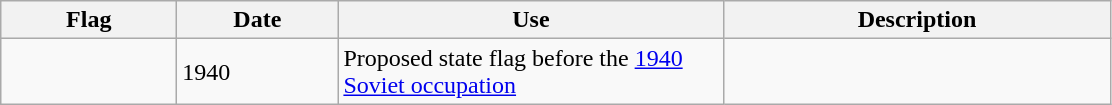<table class="wikitable">
<tr>
<th style="width:110px">Flag</th>
<th style="width:100px">Date</th>
<th style="width:250px">Use</th>
<th style="width:250px">Description</th>
</tr>
<tr>
<td></td>
<td>1940</td>
<td>Proposed state flag before the <a href='#'>1940 Soviet occupation</a></td>
<td></td>
</tr>
</table>
